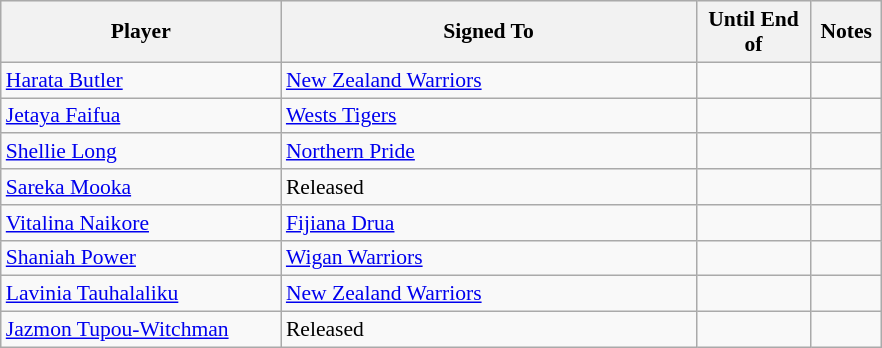<table class="wikitable" style="font-size:90%">
<tr bgcolor="#efefef">
<th width="180">Player</th>
<th width="270">Signed To</th>
<th width="70">Until End of</th>
<th width="40">Notes</th>
</tr>
<tr>
<td><a href='#'>Harata Butler</a></td>
<td> <a href='#'>New Zealand Warriors</a></td>
<td></td>
<td></td>
</tr>
<tr>
<td><a href='#'>Jetaya Faifua</a></td>
<td> <a href='#'>Wests Tigers</a></td>
<td></td>
<td></td>
</tr>
<tr>
<td><a href='#'>Shellie Long</a></td>
<td> <a href='#'>Northern Pride</a></td>
<td></td>
<td></td>
</tr>
<tr>
<td><a href='#'>Sareka Mooka</a></td>
<td>Released</td>
<td></td>
<td></td>
</tr>
<tr>
<td><a href='#'>Vitalina Naikore</a></td>
<td> <a href='#'>Fijiana Drua</a></td>
<td></td>
<td></td>
</tr>
<tr>
<td><a href='#'>Shaniah Power</a></td>
<td> <a href='#'>Wigan Warriors</a></td>
<td></td>
<td></td>
</tr>
<tr>
<td><a href='#'>Lavinia Tauhalaliku</a></td>
<td> <a href='#'>New Zealand Warriors</a></td>
<td></td>
<td></td>
</tr>
<tr>
<td><a href='#'>Jazmon Tupou-Witchman</a></td>
<td>Released</td>
<td></td>
<td></td>
</tr>
</table>
